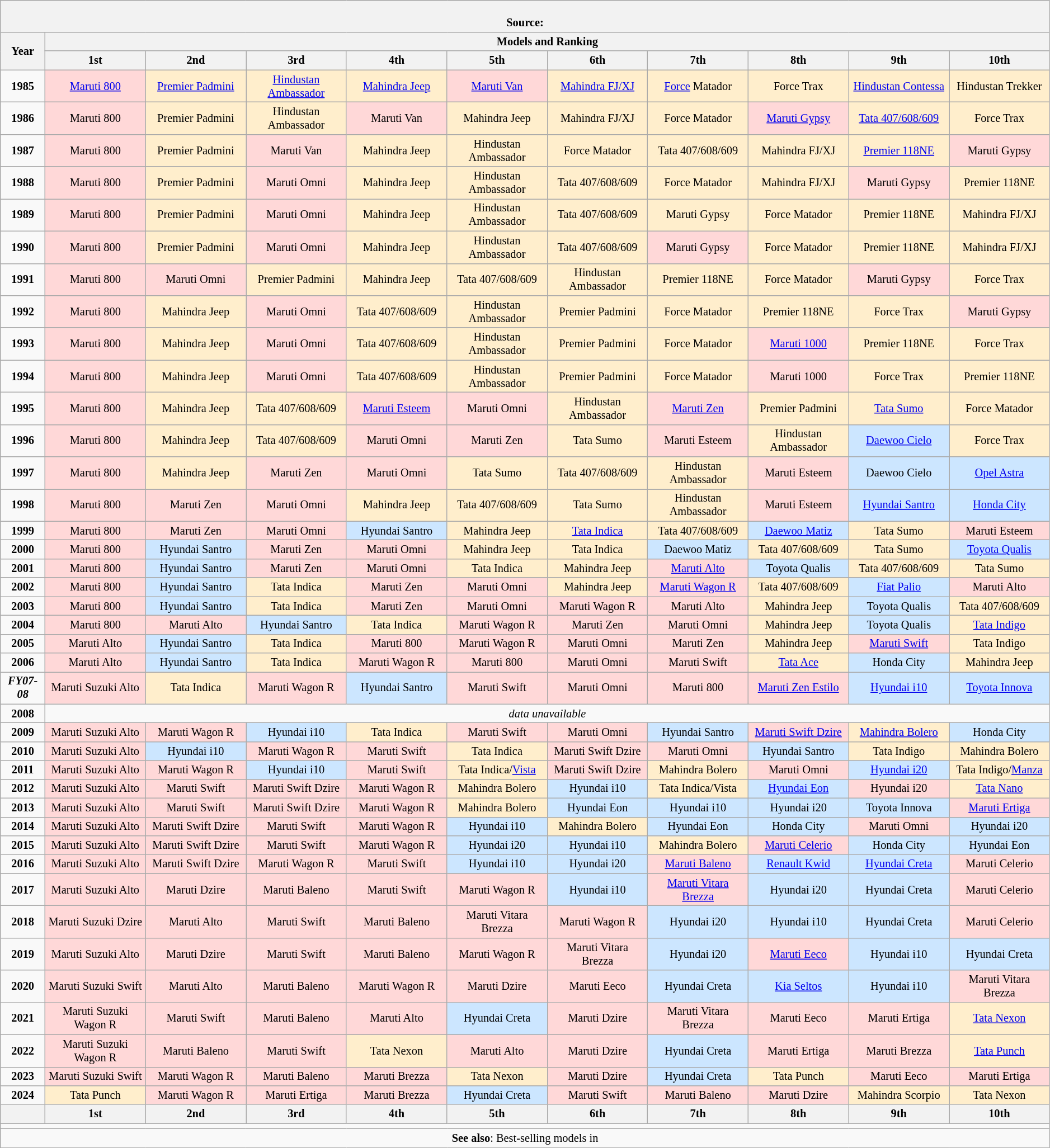<table class="wikitable"  style="float:left; text-align:center; width:99%; font-size:85%;">
<tr>
<th colspan="11"><br>Source:</th>
</tr>
<tr>
<th rowspan="2" style="width:4%;">Year</th>
<th colspan="10" style="width:100%;">Models and Ranking</th>
</tr>
<tr>
<th style="width:9%;">1st</th>
<th style="width:9%;">2nd</th>
<th style="width:9%;">3rd</th>
<th style="width:9%;">4th</th>
<th style="width:9%;">5th</th>
<th style="width:9%;">6th</th>
<th style="width:9%;">7th</th>
<th style="width:9%;">8th</th>
<th style="width:9%;">9th</th>
<th style="width:9%;">10th</th>
</tr>
<tr>
<td><strong>1985</strong></td>
<td style="background: #ffd8d8"><a href='#'>Maruti 800</a></td>
<td style="background: #ffeecc"><a href='#'>Premier Padmini</a></td>
<td style="background: #ffeecc"><a href='#'>Hindustan Ambassador</a></td>
<td style="background: #ffeecc"><a href='#'>Mahindra Jeep</a></td>
<td style="background: #ffd8d8"><a href='#'>Maruti Van</a></td>
<td style="background: #ffeecc"><a href='#'>Mahindra FJ/XJ</a></td>
<td style="background: #ffeecc"><a href='#'>Force</a> Matador</td>
<td style="background: #ffeecc">Force Trax</td>
<td style="background: #ffeecc"><a href='#'>Hindustan Contessa</a></td>
<td style="background: #ffeecc">Hindustan Trekker</td>
</tr>
<tr>
<td><strong>1986</strong></td>
<td style="background: #ffd8d8">Maruti 800</td>
<td style="background: #ffeecc">Premier Padmini</td>
<td style="background: #ffeecc">Hindustan Ambassador</td>
<td style="background: #ffd8d8">Maruti Van</td>
<td style="background: #ffeecc">Mahindra Jeep</td>
<td style="background: #ffeecc">Mahindra FJ/XJ</td>
<td style="background: #ffeecc">Force Matador</td>
<td style="background: #ffd8d8"><a href='#'>Maruti Gypsy</a></td>
<td style="background: #ffeecc"><a href='#'>Tata 407/608/609</a></td>
<td style="background: #ffeecc">Force Trax</td>
</tr>
<tr>
<td><strong>1987</strong></td>
<td style="background: #ffd8d8">Maruti 800</td>
<td style="background: #ffeecc">Premier Padmini</td>
<td style="background: #ffd8d8">Maruti Van</td>
<td style="background: #ffeecc">Mahindra Jeep</td>
<td style="background: #ffeecc">Hindustan Ambassador</td>
<td style="background: #ffeecc">Force Matador</td>
<td style="background: #ffeecc">Tata 407/608/609</td>
<td style="background: #ffeecc">Mahindra FJ/XJ</td>
<td style="background: #ffeecc"><a href='#'>Premier 118NE</a></td>
<td style="background: #ffd8d8">Maruti Gypsy</td>
</tr>
<tr>
<td><strong>1988</strong></td>
<td style="background: #ffd8d8">Maruti 800</td>
<td style="background: #ffeecc">Premier Padmini</td>
<td style="background: #ffd8d8">Maruti Omni</td>
<td style="background: #ffeecc">Mahindra Jeep</td>
<td style="background: #ffeecc">Hindustan Ambassador</td>
<td style="background: #ffeecc">Tata 407/608/609</td>
<td style="background: #ffeecc">Force Matador</td>
<td style="background: #ffeecc">Mahindra FJ/XJ</td>
<td style="background: #ffd8d8">Maruti Gypsy</td>
<td style="background: #ffeecc">Premier 118NE</td>
</tr>
<tr>
<td><strong>1989</strong></td>
<td style="background: #ffd8d8">Maruti 800</td>
<td style="background: #ffeecc">Premier Padmini</td>
<td style="background: #ffd8d8">Maruti Omni</td>
<td style="background: #ffeecc">Mahindra Jeep</td>
<td style="background: #ffeecc">Hindustan Ambassador</td>
<td style="background: #ffeecc">Tata 407/608/609</td>
<td style="background: #ffeecc">Maruti Gypsy</td>
<td style="background: #ffeecc">Force Matador</td>
<td style="background: #ffeecc">Premier 118NE</td>
<td style="background: #ffeecc">Mahindra FJ/XJ</td>
</tr>
<tr>
<td><strong>1990</strong></td>
<td style="background: #ffd8d8">Maruti 800</td>
<td style="background: #ffeecc">Premier Padmini</td>
<td style="background: #ffd8d8">Maruti Omni</td>
<td style="background: #ffeecc">Mahindra Jeep</td>
<td style="background: #ffeecc">Hindustan Ambassador</td>
<td style="background: #ffeecc">Tata 407/608/609</td>
<td style="background: #ffd8d8">Maruti Gypsy</td>
<td style="background: #ffeecc">Force Matador</td>
<td style="background: #ffeecc">Premier 118NE</td>
<td style="background: #ffeecc">Mahindra FJ/XJ</td>
</tr>
<tr>
<td><strong>1991</strong></td>
<td style="background: #ffd8d8">Maruti 800</td>
<td style="background: #ffd8d8">Maruti Omni</td>
<td style="background: #ffeecc">Premier Padmini</td>
<td style="background: #ffeecc">Mahindra Jeep</td>
<td style="background: #ffeecc">Tata 407/608/609</td>
<td style="background: #ffeecc">Hindustan Ambassador</td>
<td style="background: #ffeecc">Premier 118NE</td>
<td style="background: #ffeecc">Force Matador</td>
<td style="background: #ffd8d8">Maruti Gypsy</td>
<td style="background: #ffeecc">Force Trax</td>
</tr>
<tr>
<td><strong>1992</strong></td>
<td style="background: #ffd8d8">Maruti 800</td>
<td style="background: #ffeecc">Mahindra Jeep</td>
<td style="background: #ffd8d8">Maruti Omni</td>
<td style="background: #ffeecc">Tata 407/608/609</td>
<td style="background: #ffeecc">Hindustan Ambassador</td>
<td style="background: #ffeecc">Premier Padmini</td>
<td style="background: #ffeecc">Force Matador</td>
<td style="background: #ffeecc">Premier 118NE</td>
<td style="background: #ffeecc">Force Trax</td>
<td style="background: #ffd8d8">Maruti Gypsy</td>
</tr>
<tr>
<td><strong>1993</strong></td>
<td style="background: #ffd8d8">Maruti 800</td>
<td style="background: #ffeecc">Mahindra Jeep</td>
<td style="background: #ffd8d8">Maruti Omni</td>
<td style="background: #ffeecc">Tata 407/608/609</td>
<td style="background: #ffeecc">Hindustan Ambassador</td>
<td style="background: #ffeecc">Premier Padmini</td>
<td style="background: #ffeecc">Force Matador</td>
<td style="background: #ffd8d8"><a href='#'>Maruti 1000</a></td>
<td style="background: #ffeecc">Premier 118NE</td>
<td style="background: #ffeecc">Force Trax</td>
</tr>
<tr>
<td><strong>1994</strong></td>
<td style="background: #ffd8d8">Maruti 800</td>
<td style="background: #ffeecc">Mahindra Jeep</td>
<td style="background: #ffd8d8">Maruti Omni</td>
<td style="background: #ffeecc">Tata 407/608/609</td>
<td style="background: #ffeecc">Hindustan Ambassador</td>
<td style="background: #ffeecc">Premier Padmini</td>
<td style="background: #ffeecc">Force Matador</td>
<td style="background: #ffd8d8">Maruti 1000</td>
<td style="background: #ffeecc">Force Trax</td>
<td style="background: #ffeecc">Premier 118NE</td>
</tr>
<tr>
<td><strong>1995</strong></td>
<td style="background: #ffd8d8">Maruti 800</td>
<td style="background: #ffeecc">Mahindra Jeep</td>
<td style="background: #ffeecc">Tata 407/608/609</td>
<td style="background: #ffd8d8"><a href='#'>Maruti Esteem</a></td>
<td style="background: #ffd8d8">Maruti Omni</td>
<td style="background: #ffeecc">Hindustan Ambassador</td>
<td style="background: #ffd8d8"><a href='#'>Maruti Zen</a></td>
<td style="background: #ffeecc">Premier Padmini</td>
<td style="background: #ffeecc"><a href='#'>Tata Sumo</a></td>
<td style="background: #ffeecc">Force Matador</td>
</tr>
<tr>
<td><strong>1996</strong></td>
<td style="background: #ffd8d8">Maruti 800</td>
<td style="background: #ffeecc">Mahindra Jeep</td>
<td style="background: #ffeecc">Tata 407/608/609</td>
<td style="background: #ffd8d8">Maruti Omni</td>
<td style="background: #ffd8d8">Maruti Zen</td>
<td style="background: #ffeecc">Tata Sumo</td>
<td style="background: #ffd8d8">Maruti Esteem</td>
<td style="background: #ffeecc">Hindustan Ambassador</td>
<td style="background: #cce6ff"><a href='#'>Daewoo Cielo</a></td>
<td style="background: #ffeecc">Force Trax</td>
</tr>
<tr>
<td><strong>1997</strong></td>
<td style="background: #ffd8d8">Maruti 800</td>
<td style="background: #ffeecc">Mahindra Jeep</td>
<td style="background: #ffd8d8">Maruti Zen</td>
<td style="background: #ffd8d8">Maruti Omni</td>
<td style="background: #ffeecc">Tata Sumo</td>
<td style="background: #ffeecc">Tata 407/608/609</td>
<td style="background: #ffeecc">Hindustan Ambassador</td>
<td style="background: #ffd8d8">Maruti Esteem</td>
<td style="background: #cce6ff">Daewoo Cielo</td>
<td style="background: #cce6ff"><a href='#'>Opel Astra</a></td>
</tr>
<tr>
<td><strong>1998</strong></td>
<td style="background: #ffd8d8">Maruti 800</td>
<td style="background: #ffd8d8">Maruti Zen</td>
<td style="background: #ffd8d8">Maruti Omni</td>
<td style="background: #ffeecc">Mahindra Jeep</td>
<td style="background: #ffeecc">Tata 407/608/609</td>
<td style="background: #ffeecc">Tata Sumo</td>
<td style="background: #ffeecc">Hindustan Ambassador</td>
<td style="background: #ffd8d8">Maruti Esteem</td>
<td style="background: #cce6ff"><a href='#'>Hyundai Santro</a></td>
<td style="background: #cce6ff"><a href='#'>Honda City</a></td>
</tr>
<tr>
<td><strong>1999</strong></td>
<td style="background: #ffd8d8">Maruti 800</td>
<td style="background: #ffd8d8">Maruti Zen</td>
<td style="background: #ffd8d8">Maruti Omni</td>
<td style="background: #cce6ff">Hyundai Santro</td>
<td style="background: #ffeecc">Mahindra Jeep</td>
<td style="background: #ffeecc"><a href='#'>Tata Indica</a></td>
<td style="background: #ffeecc">Tata 407/608/609</td>
<td style="background: #cce6ff"><a href='#'>Daewoo Matiz</a></td>
<td style="background: #ffeecc">Tata Sumo</td>
<td style="background: #ffd8d8">Maruti Esteem</td>
</tr>
<tr>
<td><strong>2000</strong></td>
<td style="background: #ffd8d8">Maruti 800</td>
<td style="background: #cce6ff">Hyundai Santro</td>
<td style="background: #ffd8d8">Maruti Zen</td>
<td style="background: #ffd8d8">Maruti Omni</td>
<td style="background: #ffeecc">Mahindra Jeep</td>
<td style="background: #ffeecc">Tata Indica</td>
<td style="background: #cce6ff">Daewoo Matiz</td>
<td style="background: #ffeecc">Tata 407/608/609</td>
<td style="background: #ffeecc">Tata Sumo</td>
<td style="background: #cce6ff"><a href='#'>Toyota Qualis</a></td>
</tr>
<tr>
<td><strong>2001</strong></td>
<td style="background: #ffd8d8">Maruti 800</td>
<td style="background: #cce6ff">Hyundai Santro</td>
<td style="background: #ffd8d8">Maruti Zen</td>
<td style="background: #ffd8d8">Maruti Omni</td>
<td style="background: #ffeecc">Tata Indica</td>
<td style="background: #ffeecc">Mahindra Jeep</td>
<td style="background: #ffd8d8"><a href='#'>Maruti Alto</a></td>
<td style="background: #cce6ff">Toyota Qualis</td>
<td style="background: #ffeecc">Tata 407/608/609</td>
<td style="background: #ffeecc">Tata Sumo</td>
</tr>
<tr>
<td><strong>2002</strong></td>
<td style="background: #ffd8d8">Maruti 800</td>
<td style="background: #cce6ff">Hyundai Santro</td>
<td style="background: #ffeecc">Tata Indica</td>
<td style="background: #ffd8d8">Maruti Zen</td>
<td style="background: #ffd8d8">Maruti Omni</td>
<td style="background: #ffeecc">Mahindra Jeep</td>
<td style="background: #ffd8d8"><a href='#'>Maruti Wagon R</a></td>
<td style="background: #ffeecc">Tata 407/608/609</td>
<td style="background: #cce6ff"><a href='#'>Fiat Palio</a></td>
<td style="background: #ffd8d8">Maruti Alto</td>
</tr>
<tr>
<td><strong>2003</strong></td>
<td style="background: #ffd8d8">Maruti 800</td>
<td style="background: #cce6ff">Hyundai Santro</td>
<td style="background: #ffeecc">Tata Indica</td>
<td style="background: #ffd8d8">Maruti Zen</td>
<td style="background: #ffd8d8">Maruti Omni</td>
<td style="background: #ffd8d8">Maruti Wagon R</td>
<td style="background: #ffd8d8">Maruti Alto</td>
<td style="background: #ffeecc">Mahindra Jeep</td>
<td style="background: #cce6ff">Toyota Qualis</td>
<td style="background: #ffeecc">Tata 407/608/609</td>
</tr>
<tr>
<td><strong>2004</strong></td>
<td style="background: #ffd8d8">Maruti 800</td>
<td style="background: #ffd8d8">Maruti Alto</td>
<td style="background: #cce6ff">Hyundai Santro</td>
<td style="background: #ffeecc">Tata Indica</td>
<td style="background: #ffd8d8">Maruti Wagon R</td>
<td style="background: #ffd8d8">Maruti Zen</td>
<td style="background: #ffd8d8">Maruti Omni</td>
<td style="background: #ffeecc">Mahindra Jeep</td>
<td style="background: #cce6ff">Toyota Qualis</td>
<td style="background: #ffeecc"><a href='#'>Tata Indigo</a></td>
</tr>
<tr>
<td><strong>2005</strong></td>
<td style="background: #ffd8d8">Maruti Alto</td>
<td style="background: #cce6ff">Hyundai Santro</td>
<td style="background: #ffeecc">Tata Indica</td>
<td style="background: #ffd8d8">Maruti 800</td>
<td style="background: #ffd8d8">Maruti Wagon R</td>
<td style="background: #ffd8d8">Maruti Omni</td>
<td style="background: #ffd8d8">Maruti Zen</td>
<td style="background: #ffeecc">Mahindra Jeep</td>
<td style="background: #ffd8d8"><a href='#'>Maruti Swift</a></td>
<td style="background: #ffeecc">Tata Indigo</td>
</tr>
<tr>
<td><strong>2006</strong></td>
<td style="background: #ffd8d8">Maruti Alto</td>
<td style="background: #cce6ff">Hyundai Santro</td>
<td style="background: #ffeecc">Tata Indica</td>
<td style="background: #ffd8d8">Maruti Wagon R</td>
<td style="background: #ffd8d8">Maruti 800</td>
<td style="background: #ffd8d8">Maruti Omni</td>
<td style="background: #ffd8d8">Maruti Swift</td>
<td style="background: #ffeecc"><a href='#'>Tata Ace</a></td>
<td style="background: #cce6ff">Honda City</td>
<td style="background: #ffeecc">Mahindra Jeep</td>
</tr>
<tr>
<td><strong><em>FY07-08</em></strong></td>
<td style="background: #ffd8d8">Maruti Suzuki Alto</td>
<td style="background: #ffeecc">Tata Indica</td>
<td style="background: #ffd8d8">Maruti Wagon R</td>
<td style="background: #cce6ff">Hyundai Santro</td>
<td style="background: #ffd8d8">Maruti Swift</td>
<td style="background: #ffd8d8">Maruti Omni</td>
<td style="background: #ffd8d8">Maruti 800</td>
<td style="background: #ffd8d8"><a href='#'>Maruti Zen Estilo</a></td>
<td style="background: #cce6ff"><a href='#'>Hyundai i10</a></td>
<td style="background: #cce6ff"><a href='#'>Toyota Innova</a></td>
</tr>
<tr>
<td><strong>2008</strong></td>
<td colspan="10"><em>data unavailable</em></td>
</tr>
<tr>
<td><strong>2009</strong></td>
<td style="background: #ffd8d8">Maruti Suzuki Alto</td>
<td style="background: #ffd8d8">Maruti Wagon R</td>
<td style="background: #cce6ff">Hyundai i10</td>
<td style="background: #ffeecc">Tata Indica</td>
<td style="background: #ffd8d8">Maruti Swift</td>
<td style="background: #ffd8d8">Maruti Omni</td>
<td style="background: #cce6ff">Hyundai Santro</td>
<td style="background: #ffd8d8"><a href='#'>Maruti Swift Dzire</a></td>
<td style="background: #ffeecc"><a href='#'>Mahindra Bolero</a></td>
<td style="background: #cce6ff">Honda City</td>
</tr>
<tr>
<td><strong>2010</strong></td>
<td style="background: #ffd8d8">Maruti Suzuki Alto</td>
<td style="background: #cce6ff">Hyundai i10</td>
<td style="background: #ffd8d8">Maruti Wagon R</td>
<td style="background: #ffd8d8">Maruti Swift</td>
<td style="background: #ffeecc">Tata Indica</td>
<td style="background: #ffd8d8">Maruti Swift Dzire</td>
<td style="background: #ffd8d8">Maruti Omni</td>
<td style="background: #cce6ff">Hyundai Santro</td>
<td style="background: #ffeecc">Tata Indigo</td>
<td style="background: #ffeecc">Mahindra Bolero</td>
</tr>
<tr>
<td><strong>2011</strong></td>
<td style="background: #ffd8d8">Maruti Suzuki Alto</td>
<td style="background: #ffd8d8">Maruti Wagon R</td>
<td style="background: #cce6ff">Hyundai i10</td>
<td style="background: #ffd8d8">Maruti Swift</td>
<td style="background: #ffeecc">Tata Indica/<a href='#'>Vista</a></td>
<td style="background: #ffd8d8">Maruti Swift Dzire</td>
<td style="background: #ffeecc">Mahindra Bolero</td>
<td style="background: #ffd8d8">Maruti Omni</td>
<td style="background: #cce6ff"><a href='#'>Hyundai i20</a></td>
<td style="background: #ffeecc">Tata Indigo/<a href='#'>Manza</a></td>
</tr>
<tr>
<td><strong>2012</strong></td>
<td style="background: #ffd8d8">Maruti Suzuki Alto</td>
<td style="background: #ffd8d8">Maruti Swift</td>
<td style="background: #ffd8d8">Maruti Swift Dzire</td>
<td style="background: #ffd8d8">Maruti Wagon R</td>
<td style="background: #ffeecc">Mahindra Bolero</td>
<td style="background: #cce6ff">Hyundai i10</td>
<td style="background: #ffeecc">Tata Indica/Vista</td>
<td style="background: #cce6ff"><a href='#'>Hyundai Eon</a></td>
<td style="background: #ffd8d8">Hyundai i20</td>
<td style="background: #ffeecc"><a href='#'>Tata Nano</a></td>
</tr>
<tr>
<td><strong>2013</strong></td>
<td style="background: #ffd8d8">Maruti Suzuki Alto</td>
<td style="background: #ffd8d8">Maruti Swift</td>
<td style="background: #ffd8d8">Maruti Swift Dzire</td>
<td style="background: #ffd8d8">Maruti Wagon R</td>
<td style="background: #ffeecc">Mahindra Bolero</td>
<td style="background: #cce6ff">Hyundai Eon</td>
<td style="background: #cce6ff">Hyundai i10</td>
<td style="background: #cce6ff">Hyundai i20</td>
<td style="background: #cce6ff">Toyota Innova</td>
<td style="background: #ffd8d8"><a href='#'>Maruti Ertiga</a></td>
</tr>
<tr>
<td><strong>2014</strong></td>
<td style="background: #ffd8d8">Maruti Suzuki Alto</td>
<td style="background: #ffd8d8">Maruti Swift Dzire</td>
<td style="background: #ffd8d8">Maruti Swift</td>
<td style="background: #ffd8d8">Maruti Wagon R</td>
<td style="background: #cce6ff">Hyundai i10</td>
<td style="background: #ffeecc">Mahindra Bolero</td>
<td style="background: #cce6ff">Hyundai Eon</td>
<td style="background: #cce6ff">Honda City</td>
<td style="background: #ffd8d8">Maruti Omni</td>
<td style="background: #cce6ff">Hyundai i20</td>
</tr>
<tr>
<td><strong>2015</strong></td>
<td style="background: #ffd8d8">Maruti Suzuki Alto</td>
<td style="background: #ffd8d8">Maruti Swift Dzire</td>
<td style="background: #ffd8d8">Maruti Swift</td>
<td style="background: #ffd8d8">Maruti Wagon R</td>
<td style="background: #cce6ff">Hyundai i20</td>
<td style="background: #cce6ff">Hyundai i10</td>
<td style="background: #ffeecc">Mahindra Bolero</td>
<td style="background: #ffd8d8"><a href='#'>Maruti Celerio</a></td>
<td style="background: #cce6ff">Honda City</td>
<td style="background: #cce6ff">Hyundai Eon</td>
</tr>
<tr>
<td><strong>2016</strong></td>
<td style="background: #ffd8d8">Maruti Suzuki Alto</td>
<td style="background: #ffd8d8">Maruti Swift Dzire</td>
<td style="background: #ffd8d8">Maruti Wagon R</td>
<td style="background: #ffd8d8">Maruti Swift</td>
<td style="background: #cce6ff">Hyundai i10</td>
<td style="background: #cce6ff">Hyundai i20</td>
<td style="background: #ffd8d8"><a href='#'>Maruti Baleno</a></td>
<td style="background: #cce6ff"><a href='#'>Renault Kwid</a></td>
<td style="background: #cce6ff"><a href='#'>Hyundai Creta</a></td>
<td style="background: #ffd8d8">Maruti Celerio</td>
</tr>
<tr>
<td><strong>2017</strong></td>
<td style="background: #ffd8d8">Maruti Suzuki Alto</td>
<td style="background: #ffd8d8">Maruti Dzire</td>
<td style="background: #ffd8d8">Maruti Baleno</td>
<td style="background: #ffd8d8">Maruti Swift</td>
<td style="background: #ffd8d8">Maruti Wagon R</td>
<td style="background: #cce6ff">Hyundai i10</td>
<td style="background: #ffd8d8"><a href='#'>Maruti Vitara Brezza</a></td>
<td style="background: #cce6ff">Hyundai i20</td>
<td style="background: #cce6ff">Hyundai Creta</td>
<td style="background: #ffd8d8">Maruti Celerio</td>
</tr>
<tr>
<td><strong>2018</strong></td>
<td style="background: #ffd8d8">Maruti Suzuki Dzire</td>
<td style="background: #ffd8d8">Maruti Alto</td>
<td style="background: #ffd8d8">Maruti Swift</td>
<td style="background: #ffd8d8">Maruti Baleno</td>
<td style="background: #ffd8d8">Maruti Vitara Brezza</td>
<td style="background: #ffd8d8">Maruti Wagon R</td>
<td style="background: #cce6ff">Hyundai i20</td>
<td style="background: #cce6ff">Hyundai i10</td>
<td style="background: #cce6ff">Hyundai Creta</td>
<td style="background: #ffd8d8">Maruti Celerio</td>
</tr>
<tr>
<td><strong>2019</strong></td>
<td style="background: #ffd8d8">Maruti Suzuki Alto</td>
<td style="background: #ffd8d8">Maruti Dzire</td>
<td style="background: #ffd8d8">Maruti Swift</td>
<td style="background: #ffd8d8">Maruti Baleno</td>
<td style="background: #ffd8d8">Maruti Wagon R</td>
<td style="background: #ffd8d8">Maruti Vitara Brezza</td>
<td style="background: #cce6ff">Hyundai i20</td>
<td style="background: #ffd8d8"><a href='#'>Maruti Eeco</a></td>
<td style="background: #cce6ff">Hyundai i10</td>
<td style="background: #cce6ff">Hyundai Creta</td>
</tr>
<tr>
<td><strong>2020</strong></td>
<td style="background: #ffd8d8">Maruti Suzuki Swift</td>
<td style="background: #ffd8d8">Maruti Alto</td>
<td style="background: #ffd8d8">Maruti Baleno</td>
<td style="background: #ffd8d8">Maruti Wagon R</td>
<td style="background: #ffd8d8">Maruti Dzire</td>
<td style="background: #ffd8d8">Maruti Eeco</td>
<td style="background: #cce6ff">Hyundai Creta</td>
<td style="background: #cce6ff"><a href='#'>Kia Seltos</a></td>
<td style="background: #cce6ff">Hyundai i10</td>
<td style="background: #ffd8d8">Maruti Vitara Brezza</td>
</tr>
<tr>
<td><strong>2021</strong></td>
<td style="background: #ffd8d8">Maruti Suzuki Wagon R</td>
<td style="background: #ffd8d8">Maruti Swift</td>
<td style="background: #ffd8d8">Maruti Baleno</td>
<td style="background: #ffd8d8">Maruti Alto</td>
<td style="background: #cce6ff">Hyundai Creta</td>
<td style="background: #ffd8d8">Maruti Dzire</td>
<td style="background: #ffd8d8">Maruti Vitara Brezza</td>
<td style="background: #ffd8d8">Maruti Eeco</td>
<td style="background: #ffd8d8">Maruti Ertiga</td>
<td style="background: #ffeecc"><a href='#'>Tata Nexon</a></td>
</tr>
<tr>
<td><strong>2022</strong></td>
<td style="background: #ffd8d8">Maruti Suzuki Wagon R</td>
<td style="background: #ffd8d8">Maruti Baleno</td>
<td style="background: #ffd8d8">Maruti Swift</td>
<td style="background: #ffeecc">Tata Nexon</td>
<td style="background: #ffd8d8">Maruti Alto</td>
<td style="background: #ffd8d8">Maruti Dzire</td>
<td style="background: #cce6ff">Hyundai Creta</td>
<td style="background: #ffd8d8">Maruti Ertiga</td>
<td style="background: #ffd8d8">Maruti Brezza</td>
<td style="background: #ffeecc"><a href='#'>Tata Punch</a></td>
</tr>
<tr>
<td><strong>2023</strong></td>
<td style="background: #ffd8d8">Maruti Suzuki Swift</td>
<td style="background: #ffd8d8">Maruti Wagon R</td>
<td style="background: #ffd8d8">Maruti Baleno</td>
<td style="background: #ffd8d8">Maruti Brezza</td>
<td style="background: #ffeecc">Tata Nexon</td>
<td style="background: #ffd8d8">Maruti Dzire</td>
<td style="background: #cce6ff">Hyundai Creta</td>
<td style="background: #ffeecc">Tata Punch</td>
<td style="background: #ffd8d8">Maruti Eeco</td>
<td style="background: #ffd8d8">Maruti Ertiga</td>
</tr>
<tr>
<td><strong>2024</strong></td>
<td style="background: #ffeecc">Tata Punch</td>
<td style="background: #ffd8d8">Maruti Wagon R</td>
<td style="background: #ffd8d8">Maruti Ertiga</td>
<td style="background: #ffd8d8">Maruti Brezza</td>
<td style="background: #cce6ff">Hyundai Creta</td>
<td style="background: #ffd8d8">Maruti Swift</td>
<td style="background: #ffd8d8">Maruti Baleno</td>
<td style="background: #ffd8d8">Maruti Dzire</td>
<td style="background: #ffeecc">Mahindra Scorpio</td>
<td style="background: #ffeecc">Tata Nexon</td>
</tr>
<tr>
<th></th>
<th style="width:9%;">1st</th>
<th style="width:9%;">2nd</th>
<th style="width:9%;">3rd</th>
<th style="width:9%;">4th</th>
<th style="width:9%;">5th</th>
<th style="width:9%;">6th</th>
<th style="width:9%;">7th</th>
<th style="width:9%;">8th</th>
<th style="width:9%;">9th</th>
<th style="width:9%;">10th</th>
</tr>
<tr>
<td colspan="11"></td>
</tr>
<tr>
<td colspan="11"><strong>See also</strong>: Best-selling models in </td>
</tr>
</table>
